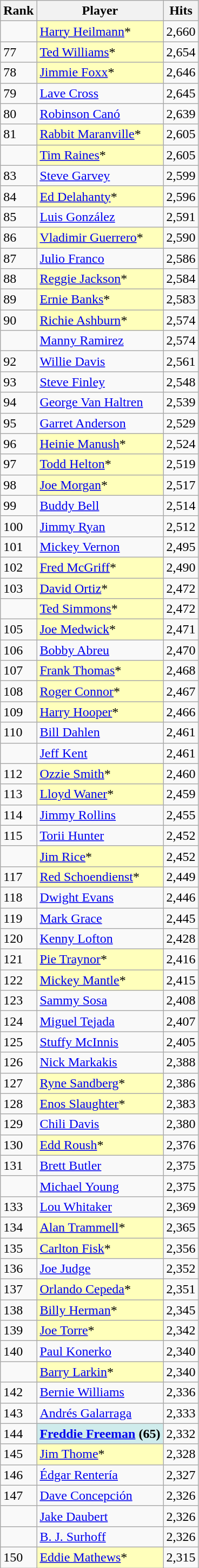<table class="wikitable" style="float:left;">
<tr style="white-space: nowrap;">
<th>Rank</th>
<th>Player</th>
<th>Hits</th>
</tr>
<tr>
<td></td>
<td style="background:#ffffbb;"><a href='#'>Harry Heilmann</a>*</td>
<td>2,660</td>
</tr>
<tr>
<td>77</td>
<td style="background:#ffffbb;"><a href='#'>Ted Williams</a>*</td>
<td>2,654</td>
</tr>
<tr>
<td>78</td>
<td style="background:#ffffbb;"><a href='#'>Jimmie Foxx</a>*</td>
<td>2,646</td>
</tr>
<tr>
<td>79</td>
<td><a href='#'>Lave Cross</a></td>
<td>2,645</td>
</tr>
<tr>
<td>80</td>
<td><a href='#'>Robinson Canó</a></td>
<td>2,639</td>
</tr>
<tr>
<td>81</td>
<td style="background:#ffffbb;"><a href='#'>Rabbit Maranville</a>*</td>
<td>2,605</td>
</tr>
<tr>
<td></td>
<td style="background:#ffffbb;"><a href='#'>Tim Raines</a>*</td>
<td>2,605</td>
</tr>
<tr>
<td>83</td>
<td><a href='#'>Steve Garvey</a></td>
<td>2,599</td>
</tr>
<tr>
<td>84</td>
<td style="background:#ffffbb;"><a href='#'>Ed Delahanty</a>*</td>
<td>2,596</td>
</tr>
<tr>
<td>85</td>
<td><a href='#'>Luis González</a></td>
<td>2,591</td>
</tr>
<tr>
<td>86</td>
<td style="background:#ffffbb;"><a href='#'>Vladimir Guerrero</a>*</td>
<td>2,590</td>
</tr>
<tr>
<td>87</td>
<td><a href='#'>Julio Franco</a></td>
<td>2,586</td>
</tr>
<tr>
<td>88</td>
<td style="background:#ffffbb;"><a href='#'>Reggie Jackson</a>*</td>
<td>2,584</td>
</tr>
<tr>
<td>89</td>
<td style="background:#ffffbb;"><a href='#'>Ernie Banks</a>*</td>
<td>2,583</td>
</tr>
<tr>
<td>90</td>
<td style="background:#ffffbb;"><a href='#'>Richie Ashburn</a>*</td>
<td>2,574</td>
</tr>
<tr>
<td></td>
<td><a href='#'>Manny Ramirez</a></td>
<td>2,574</td>
</tr>
<tr>
<td>92</td>
<td><a href='#'>Willie Davis</a></td>
<td>2,561</td>
</tr>
<tr>
<td>93</td>
<td><a href='#'>Steve Finley</a></td>
<td>2,548</td>
</tr>
<tr>
<td>94</td>
<td><a href='#'>George Van Haltren</a></td>
<td>2,539</td>
</tr>
<tr>
<td>95</td>
<td><a href='#'>Garret Anderson</a></td>
<td>2,529</td>
</tr>
<tr>
<td>96</td>
<td style="background:#ffffbb;"><a href='#'>Heinie Manush</a>*</td>
<td>2,524</td>
</tr>
<tr>
<td>97</td>
<td style="background:#ffffbb;"><a href='#'>Todd Helton</a>*</td>
<td>2,519</td>
</tr>
<tr>
<td>98</td>
<td style="background:#ffffbb;"><a href='#'>Joe Morgan</a>*</td>
<td>2,517</td>
</tr>
<tr>
<td>99</td>
<td><a href='#'>Buddy Bell</a></td>
<td>2,514</td>
</tr>
<tr>
<td>100</td>
<td><a href='#'>Jimmy Ryan</a></td>
<td>2,512</td>
</tr>
<tr>
<td>101</td>
<td><a href='#'>Mickey Vernon</a></td>
<td>2,495</td>
</tr>
<tr>
<td>102</td>
<td style="background:#ffffbb;"><a href='#'>Fred McGriff</a>*</td>
<td>2,490</td>
</tr>
<tr>
<td>103</td>
<td style="background:#ffffbb;"><a href='#'>David Ortiz</a>*</td>
<td>2,472</td>
</tr>
<tr>
<td></td>
<td style="background:#ffffbb;"><a href='#'>Ted Simmons</a>*</td>
<td>2,472</td>
</tr>
<tr>
<td>105</td>
<td style="background:#ffffbb;"><a href='#'>Joe Medwick</a>*</td>
<td>2,471</td>
</tr>
<tr>
<td>106</td>
<td><a href='#'>Bobby Abreu</a></td>
<td>2,470</td>
</tr>
<tr>
<td>107</td>
<td style="background:#ffffbb;"><a href='#'>Frank Thomas</a>*</td>
<td>2,468</td>
</tr>
<tr>
<td>108</td>
<td style="background:#ffffbb;"><a href='#'>Roger Connor</a>*</td>
<td>2,467</td>
</tr>
<tr>
<td>109</td>
<td style="background:#ffffbb;"><a href='#'>Harry Hooper</a>*</td>
<td>2,466</td>
</tr>
<tr>
<td>110</td>
<td><a href='#'>Bill Dahlen</a></td>
<td>2,461</td>
</tr>
<tr>
<td></td>
<td><a href='#'>Jeff Kent</a></td>
<td>2,461</td>
</tr>
<tr>
<td>112</td>
<td style="background:#ffffbb;"><a href='#'>Ozzie Smith</a>*</td>
<td>2,460</td>
</tr>
<tr>
<td>113</td>
<td style="background:#ffffbb;"><a href='#'>Lloyd Waner</a>*</td>
<td>2,459</td>
</tr>
<tr>
<td>114</td>
<td><a href='#'>Jimmy Rollins</a></td>
<td>2,455</td>
</tr>
<tr>
<td>115</td>
<td><a href='#'>Torii Hunter</a></td>
<td>2,452</td>
</tr>
<tr>
<td></td>
<td style="background:#ffffbb;"><a href='#'>Jim Rice</a>*</td>
<td>2,452</td>
</tr>
<tr>
<td>117</td>
<td style="background:#ffffbb;"><a href='#'>Red Schoendienst</a>*</td>
<td>2,449</td>
</tr>
<tr>
<td>118</td>
<td><a href='#'>Dwight Evans</a></td>
<td>2,446</td>
</tr>
<tr>
<td>119</td>
<td><a href='#'>Mark Grace</a></td>
<td>2,445</td>
</tr>
<tr>
<td>120</td>
<td><a href='#'>Kenny Lofton</a></td>
<td>2,428</td>
</tr>
<tr>
<td>121</td>
<td style="background:#ffffbb;"><a href='#'>Pie Traynor</a>*</td>
<td>2,416</td>
</tr>
<tr>
<td>122</td>
<td style="background:#ffffbb;"><a href='#'>Mickey Mantle</a>*</td>
<td>2,415</td>
</tr>
<tr>
<td>123</td>
<td><a href='#'>Sammy Sosa</a></td>
<td>2,408</td>
</tr>
<tr>
<td>124</td>
<td><a href='#'>Miguel Tejada</a></td>
<td>2,407</td>
</tr>
<tr>
<td>125</td>
<td><a href='#'>Stuffy McInnis</a></td>
<td>2,405</td>
</tr>
<tr>
<td>126</td>
<td><a href='#'>Nick Markakis</a></td>
<td>2,388</td>
</tr>
<tr>
<td>127</td>
<td style="background:#ffffbb;"><a href='#'>Ryne Sandberg</a>*</td>
<td>2,386</td>
</tr>
<tr>
<td>128</td>
<td style="background:#ffffbb;"><a href='#'>Enos Slaughter</a>*</td>
<td>2,383</td>
</tr>
<tr>
<td>129</td>
<td><a href='#'>Chili Davis</a></td>
<td>2,380</td>
</tr>
<tr>
<td>130</td>
<td style="background:#ffffbb;"><a href='#'>Edd Roush</a>*</td>
<td>2,376</td>
</tr>
<tr>
<td>131</td>
<td><a href='#'>Brett Butler</a></td>
<td>2,375</td>
</tr>
<tr>
<td></td>
<td><a href='#'>Michael Young</a></td>
<td>2,375</td>
</tr>
<tr>
<td>133</td>
<td><a href='#'>Lou Whitaker</a></td>
<td>2,369</td>
</tr>
<tr>
<td>134</td>
<td style="background:#ffffbb;"><a href='#'>Alan Trammell</a>*</td>
<td>2,365</td>
</tr>
<tr>
<td>135</td>
<td style="background:#ffffbb;"><a href='#'>Carlton Fisk</a>*</td>
<td>2,356</td>
</tr>
<tr>
<td>136</td>
<td><a href='#'>Joe Judge</a></td>
<td>2,352</td>
</tr>
<tr>
<td>137</td>
<td style="background:#ffffbb;"><a href='#'>Orlando Cepeda</a>*</td>
<td>2,351</td>
</tr>
<tr>
<td>138</td>
<td style="background:#ffffbb;"><a href='#'>Billy Herman</a>*</td>
<td>2,345</td>
</tr>
<tr>
<td>139</td>
<td style="background:#ffffbb;"><a href='#'>Joe Torre</a>*</td>
<td>2,342</td>
</tr>
<tr>
<td>140</td>
<td><a href='#'>Paul Konerko</a></td>
<td>2,340</td>
</tr>
<tr>
<td></td>
<td style="background:#ffffbb;"><a href='#'>Barry Larkin</a>*</td>
<td>2,340</td>
</tr>
<tr>
<td>142</td>
<td><a href='#'>Bernie Williams</a></td>
<td>2,336</td>
</tr>
<tr>
<td>143</td>
<td><a href='#'>Andrés Galarraga</a></td>
<td>2,333</td>
</tr>
<tr>
<td>144</td>
<td style="background:#cfecec;"><strong><a href='#'>Freddie Freeman</a> (65)</strong></td>
<td>2,332</td>
</tr>
<tr>
<td>145</td>
<td style="background:#ffffbb;"><a href='#'>Jim Thome</a>*</td>
<td>2,328</td>
</tr>
<tr>
<td>146</td>
<td><a href='#'>Édgar Rentería</a></td>
<td>2,327</td>
</tr>
<tr>
<td>147</td>
<td><a href='#'>Dave Concepción</a></td>
<td>2,326</td>
</tr>
<tr>
<td></td>
<td><a href='#'>Jake Daubert</a></td>
<td>2,326</td>
</tr>
<tr>
<td></td>
<td><a href='#'>B. J. Surhoff</a></td>
<td>2,326</td>
</tr>
<tr>
<td>150</td>
<td style="background:#ffffbb;"><a href='#'>Eddie Mathews</a>*</td>
<td>2,315</td>
</tr>
</table>
